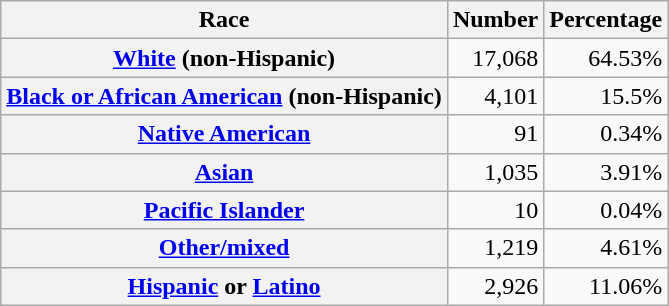<table class="wikitable" style="text-align:right">
<tr>
<th scope="col">Race</th>
<th scope="col">Number</th>
<th scope="col">Percentage</th>
</tr>
<tr>
<th scope="row"><a href='#'>White</a> (non-Hispanic)</th>
<td>17,068</td>
<td>64.53%</td>
</tr>
<tr>
<th scope="row"><a href='#'>Black or African American</a> (non-Hispanic)</th>
<td>4,101</td>
<td>15.5%</td>
</tr>
<tr>
<th scope="row"><a href='#'>Native American</a></th>
<td>91</td>
<td>0.34%</td>
</tr>
<tr>
<th scope="row"><a href='#'>Asian</a></th>
<td>1,035</td>
<td>3.91%</td>
</tr>
<tr>
<th scope="row"><a href='#'>Pacific Islander</a></th>
<td>10</td>
<td>0.04%</td>
</tr>
<tr>
<th scope="row"><a href='#'>Other/mixed</a></th>
<td>1,219</td>
<td>4.61%</td>
</tr>
<tr>
<th scope="row"><a href='#'>Hispanic</a> or <a href='#'>Latino</a></th>
<td>2,926</td>
<td>11.06%</td>
</tr>
</table>
